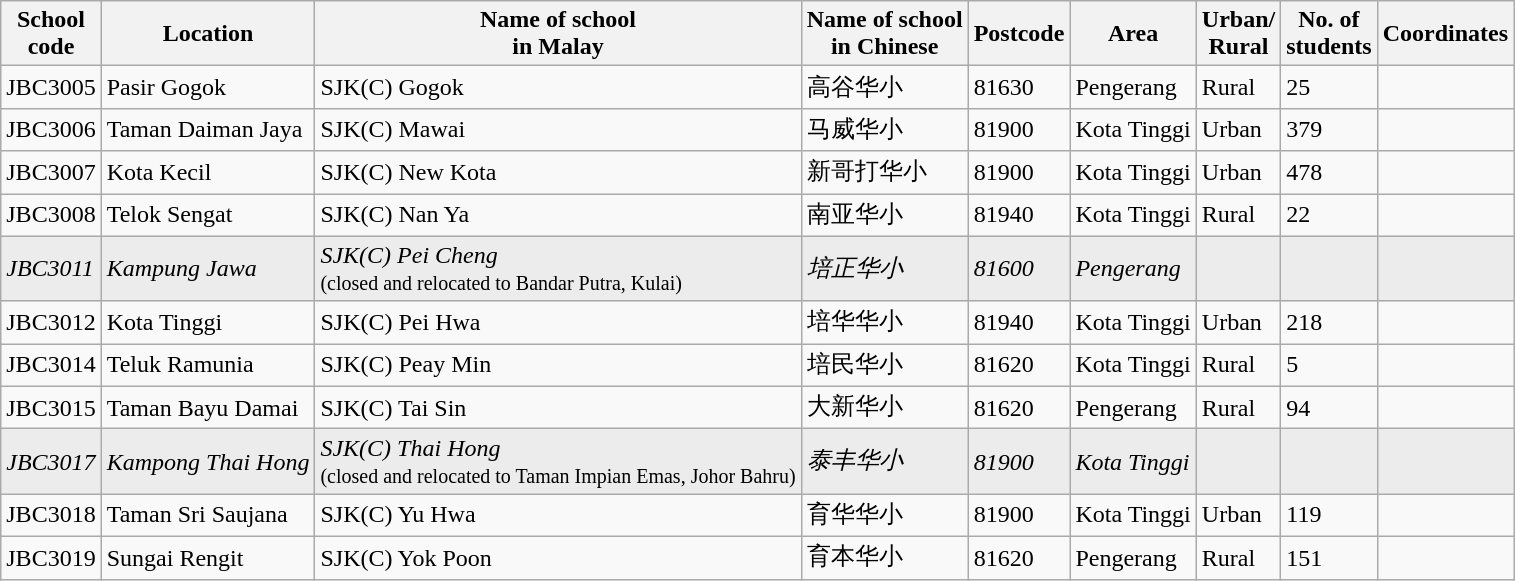<table class="wikitable sortable">
<tr>
<th>School<br>code</th>
<th>Location</th>
<th>Name of school<br>in Malay</th>
<th>Name of school<br>in Chinese</th>
<th>Postcode</th>
<th>Area</th>
<th>Urban/<br>Rural</th>
<th>No. of<br>students</th>
<th>Coordinates</th>
</tr>
<tr>
<td>JBC3005</td>
<td>Pasir Gogok</td>
<td>SJK(C) Gogok</td>
<td>高谷华小</td>
<td>81630</td>
<td>Pengerang</td>
<td>Rural</td>
<td>25</td>
<td></td>
</tr>
<tr>
<td>JBC3006</td>
<td>Taman Daiman Jaya</td>
<td>SJK(C) Mawai</td>
<td>马威华小</td>
<td>81900</td>
<td>Kota Tinggi</td>
<td>Urban</td>
<td>379</td>
<td></td>
</tr>
<tr>
<td>JBC3007</td>
<td>Kota Kecil</td>
<td>SJK(C) New Kota</td>
<td>新哥打华小</td>
<td>81900</td>
<td>Kota Tinggi</td>
<td>Urban</td>
<td>478</td>
<td></td>
</tr>
<tr>
<td>JBC3008</td>
<td>Telok Sengat</td>
<td>SJK(C) Nan Ya</td>
<td>南亚华小</td>
<td>81940</td>
<td>Kota Tinggi</td>
<td>Rural</td>
<td>22</td>
<td></td>
</tr>
<tr bgcolor="#ECECEC">
<td><em>JBC3011</em></td>
<td><em>Kampung Jawa</em></td>
<td><em>SJK(C) Pei Cheng</em><br><small>(closed and relocated to Bandar Putra, Kulai)</small></td>
<td><em>培正华小</em></td>
<td><em>81600</em></td>
<td><em>Pengerang</em></td>
<td></td>
<td></td>
<td></td>
</tr>
<tr>
<td>JBC3012</td>
<td>Kota Tinggi</td>
<td>SJK(C) Pei Hwa</td>
<td>培华华小</td>
<td>81940</td>
<td>Kota Tinggi</td>
<td>Urban</td>
<td>218</td>
<td></td>
</tr>
<tr>
<td>JBC3014</td>
<td>Teluk Ramunia</td>
<td>SJK(C) Peay Min</td>
<td>培民华小</td>
<td>81620</td>
<td>Kota Tinggi</td>
<td>Rural</td>
<td>5</td>
<td></td>
</tr>
<tr>
<td>JBC3015</td>
<td>Taman Bayu Damai</td>
<td>SJK(C) Tai Sin</td>
<td>大新华小</td>
<td>81620</td>
<td>Pengerang</td>
<td>Rural</td>
<td>94</td>
<td></td>
</tr>
<tr bgcolor="#ECECEC">
<td><em>JBC3017</em></td>
<td><em>Kampong Thai Hong</em></td>
<td><em>SJK(C) Thai Hong</em><br><small>(closed and relocated to Taman Impian Emas, Johor Bahru)</small></td>
<td><em>泰丰华小</em></td>
<td><em>81900</em></td>
<td><em>Kota Tinggi</em></td>
<td></td>
<td></td>
<td></td>
</tr>
<tr>
<td>JBC3018</td>
<td>Taman Sri Saujana</td>
<td>SJK(C) Yu Hwa</td>
<td>育华华小</td>
<td>81900</td>
<td>Kota Tinggi</td>
<td>Urban</td>
<td>119</td>
<td></td>
</tr>
<tr>
<td>JBC3019</td>
<td>Sungai Rengit</td>
<td>SJK(C) Yok Poon</td>
<td>育本华小</td>
<td>81620</td>
<td>Pengerang</td>
<td>Rural</td>
<td>151</td>
<td></td>
</tr>
</table>
